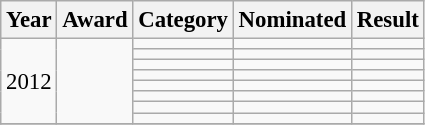<table class="wikitable" style="font-size: 95%;">
<tr align="center">
<th>Year</th>
<th scope="col">Award</th>
<th scope="col">Category</th>
<th scope="col">Nominated</th>
<th scope="col">Result</th>
</tr>
<tr>
<td rowspan="8">2012</td>
<td rowspan="8"></td>
<td></td>
<td></td>
<td></td>
</tr>
<tr>
<td></td>
<td></td>
<td></td>
</tr>
<tr>
<td></td>
<td></td>
<td></td>
</tr>
<tr>
<td></td>
<td></td>
<td></td>
</tr>
<tr>
<td></td>
<td></td>
<td></td>
</tr>
<tr>
<td></td>
<td></td>
<td></td>
</tr>
<tr>
<td></td>
<td></td>
<td></td>
</tr>
<tr>
<td></td>
<td></td>
<td></td>
</tr>
<tr>
</tr>
</table>
